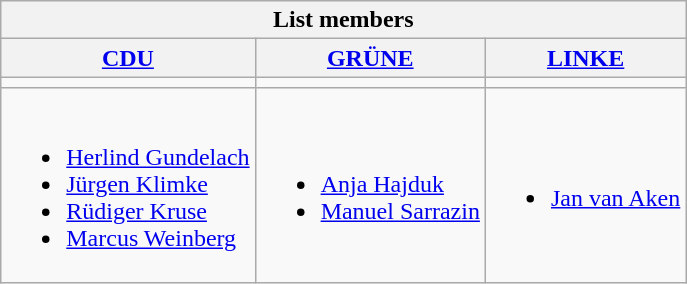<table class=wikitable>
<tr>
<th colspan=3>List members</th>
</tr>
<tr>
<th><a href='#'>CDU</a></th>
<th><a href='#'>GRÜNE</a></th>
<th><a href='#'>LINKE</a></th>
</tr>
<tr>
<td bgcolor=></td>
<td bgcolor=></td>
<td bgcolor=></td>
</tr>
<tr>
<td><br><ul><li><a href='#'>Herlind Gundelach</a></li><li><a href='#'>Jürgen Klimke</a></li><li><a href='#'>Rüdiger Kruse</a></li><li><a href='#'>Marcus Weinberg</a></li></ul></td>
<td><br><ul><li><a href='#'>Anja Hajduk</a></li><li><a href='#'>Manuel Sarrazin</a></li></ul></td>
<td><br><ul><li><a href='#'>Jan van Aken</a></li></ul></td>
</tr>
</table>
